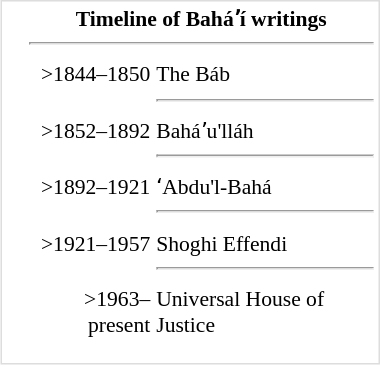<table style="float:right; width:20%; border:1px solid #ddd; margin:0 0 1em 1em; padding:0 0 1em 1em; vertical-align:right; font-size:90%;">
<tr>
<th colspan="2" align="center"><strong>Timeline of Baháʼí writings</strong><hr></th>
</tr>
<tr>
<td valign="top" align="right">>1844–1850</td>
<td>The Báb <hr></td>
</tr>
<tr>
<td valign="top" align="right">>1852–1892</td>
<td>Baháʼu'lláh<hr></td>
</tr>
<tr>
<td valign="top" align="right">>1892–1921</td>
<td>ʻAbdu'l-Bahá <hr></td>
</tr>
<tr>
<td valign="top" align="right">>1921–1957</td>
<td>Shoghi Effendi <hr></td>
</tr>
<tr>
<td valign="top" align="right">>1963–present</td>
<td>Universal House of Justice</td>
</tr>
</table>
